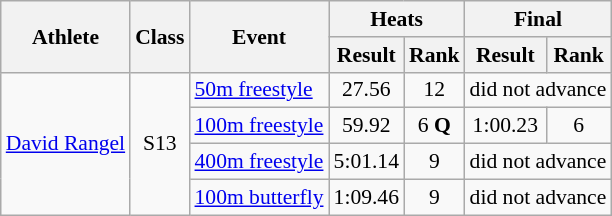<table class=wikitable style="font-size:90%">
<tr>
<th rowspan="2">Athlete</th>
<th rowspan="2">Class</th>
<th rowspan="2">Event</th>
<th colspan="2">Heats</th>
<th colspan="2">Final</th>
</tr>
<tr>
<th>Result</th>
<th>Rank</th>
<th>Result</th>
<th>Rank</th>
</tr>
<tr>
<td rowspan="4"><a href='#'>David Rangel</a></td>
<td rowspan="4" style="text-align:center;">S13</td>
<td><a href='#'>50m freestyle</a></td>
<td style="text-align:center;">27.56</td>
<td style="text-align:center;">12</td>
<td style="text-align:center;" colspan="2">did not advance</td>
</tr>
<tr>
<td><a href='#'>100m freestyle</a></td>
<td style="text-align:center;">59.92</td>
<td style="text-align:center;">6 <strong>Q</strong></td>
<td style="text-align:center;">1:00.23</td>
<td style="text-align:center;">6</td>
</tr>
<tr>
<td><a href='#'>400m freestyle</a></td>
<td style="text-align:center;">5:01.14</td>
<td style="text-align:center;">9</td>
<td style="text-align:center;" colspan="2">did not advance</td>
</tr>
<tr>
<td><a href='#'>100m butterfly</a></td>
<td style="text-align:center;">1:09.46</td>
<td style="text-align:center;">9</td>
<td style="text-align:center;" colspan="2">did not advance</td>
</tr>
</table>
